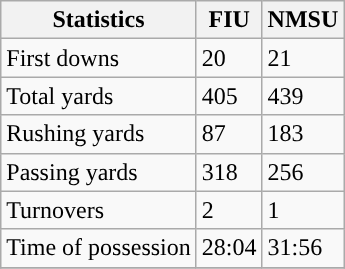<table class="wikitable" style="float: left;">
<tr>
<th>Statistics</th>
<th>FIU</th>
<th>NMSU</th>
</tr>
<tr>
<td>First downs</td>
<td>20</td>
<td>21</td>
</tr>
<tr>
<td>Total yards</td>
<td>405</td>
<td>439</td>
</tr>
<tr>
<td>Rushing yards</td>
<td>87</td>
<td>183</td>
</tr>
<tr>
<td>Passing yards</td>
<td>318</td>
<td>256</td>
</tr>
<tr>
<td>Turnovers</td>
<td>2</td>
<td>1</td>
</tr>
<tr>
<td>Time of possession</td>
<td>28:04</td>
<td>31:56</td>
</tr>
<tr>
</tr>
</table>
